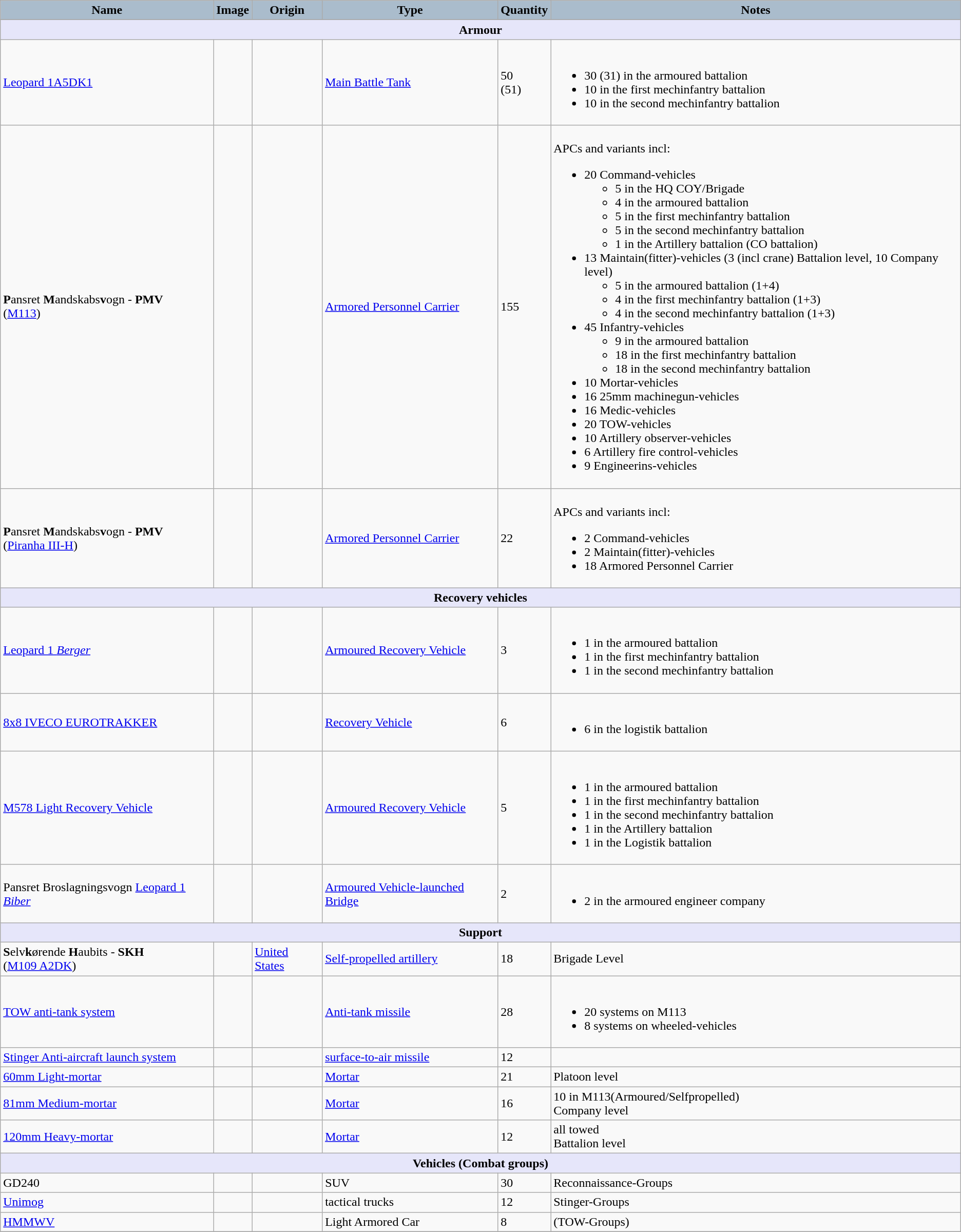<table class="wikitable">
<tr>
<th style="text-align: center; background: #aabccc;">Name</th>
<th style="text-align: center; background: #aabccc;">Image</th>
<th style="text-align: center; background: #aabccc;">Origin</th>
<th style="text-align: center; background: #aabccc;">Type</th>
<th style="text-align: center; background: #aabccc;">Quantity</th>
<th style="text-align: center; background: #aabccc;">Notes</th>
</tr>
<tr>
</tr>
<tr>
<th style="align: center; background: lavender;" colspan="7"><strong>Armour</strong></th>
</tr>
<tr>
<td><a href='#'>Leopard 1A5DK1</a></td>
<td></td>
<td></td>
<td><a href='#'>Main Battle Tank</a></td>
<td>50<br>(51)</td>
<td><br><ul><li>30 (31) in the armoured battalion</li><li>10 in the first mechinfantry battalion</li><li>10 in the second mechinfantry battalion</li></ul></td>
</tr>
<tr>
<td><strong>P</strong>ansret <strong>M</strong>andskabs<strong>v</strong>ogn - <strong>PMV</strong><br>(<a href='#'>M113</a>)</td>
<td></td>
<td></td>
<td><a href='#'>Armored Personnel Carrier</a></td>
<td>155</td>
<td><br>APCs and variants incl:<ul><li>20 Command-vehicles<ul><li>5 in the HQ COY/Brigade</li><li>4 in the armoured battalion</li><li>5 in the first mechinfantry battalion</li><li>5 in the second mechinfantry battalion</li><li>1 in the Artillery battalion (CO battalion)</li></ul></li><li>13 Maintain(fitter)-vehicles (3 (incl crane) Battalion level, 10 Company level)<ul><li>5 in the armoured battalion (1+4)</li><li>4 in the first mechinfantry battalion (1+3)</li><li>4 in the second mechinfantry battalion (1+3)</li></ul></li><li>45 Infantry-vehicles<ul><li>9 in the armoured battalion</li><li>18 in the first mechinfantry battalion</li><li>18 in the second mechinfantry battalion</li></ul></li><li>10 Mortar-vehicles</li><li>16 25mm machinegun-vehicles</li><li>16 Medic-vehicles</li><li>20 TOW-vehicles</li><li>10 Artillery observer-vehicles</li><li>6 Artillery fire control-vehicles</li><li>9 Engineerins-vehicles</li></ul></td>
</tr>
<tr>
<td><strong>P</strong>ansret <strong>M</strong>andskabs<strong>v</strong>ogn - <strong>PMV</strong><br>(<a href='#'>Piranha III-H</a>)</td>
<td></td>
<td></td>
<td><a href='#'>Armored Personnel Carrier</a></td>
<td>22</td>
<td><br>APCs and variants incl:<ul><li>2 Command-vehicles</li><li>2 Maintain(fitter)-vehicles</li><li>18 Armored Personnel Carrier</li></ul></td>
</tr>
<tr>
<th style="align: center; background: lavender;" colspan="7"><strong>Recovery vehicles</strong></th>
</tr>
<tr>
<td><a href='#'>Leopard 1 <em>Berger</em></a></td>
<td></td>
<td></td>
<td><a href='#'>Armoured Recovery Vehicle</a></td>
<td>3</td>
<td><br><ul><li>1 in the armoured battalion</li><li>1 in the first mechinfantry battalion</li><li>1 in the second mechinfantry battalion</li></ul></td>
</tr>
<tr>
<td><a href='#'>8x8 IVECO EUROTRAKKER</a></td>
<td></td>
<td></td>
<td><a href='#'>Recovery Vehicle</a></td>
<td>6</td>
<td><br><ul><li>6 in the logistik battalion</li></ul></td>
</tr>
<tr>
<td><a href='#'>M578 Light Recovery Vehicle</a></td>
<td></td>
<td></td>
<td><a href='#'>Armoured Recovery Vehicle</a></td>
<td>5</td>
<td><br><ul><li>1 in the armoured battalion</li><li>1 in the first mechinfantry battalion</li><li>1 in the second mechinfantry battalion</li><li>1 in the Artillery battalion</li><li>1 in the Logistik battalion</li></ul></td>
</tr>
<tr>
<td>Pansret Broslagningsvogn <a href='#'>Leopard 1 <em>Biber</em></a></td>
<td></td>
<td></td>
<td><a href='#'>Armoured Vehicle-launched Bridge</a></td>
<td>2</td>
<td><br><ul><li>2 in the armoured engineer company</li></ul></td>
</tr>
<tr>
<th style="align: center; background: lavender;" colspan="7"><strong>Support</strong></th>
</tr>
<tr>
<td><strong>S</strong>elv<strong>k</strong>ørende <strong>H</strong>aubits - <strong>SKH</strong><br> (<a href='#'>M109 A2DK</a>)</td>
<td></td>
<td> <a href='#'>United States</a></td>
<td><a href='#'>Self-propelled artillery</a></td>
<td>18</td>
<td>Brigade Level</td>
</tr>
<tr>
<td><a href='#'>TOW anti-tank system</a></td>
<td></td>
<td></td>
<td><a href='#'>Anti-tank missile</a></td>
<td>28</td>
<td><br><ul><li>20 systems on M113</li><li>8 systems on wheeled-vehicles</li></ul></td>
</tr>
<tr>
<td><a href='#'>Stinger Anti-aircraft launch system</a></td>
<td></td>
<td></td>
<td><a href='#'>surface-to-air missile</a></td>
<td>12</td>
<td></td>
</tr>
<tr>
<td><a href='#'>60mm Light-mortar</a></td>
<td></td>
<td></td>
<td><a href='#'>Mortar</a></td>
<td>21</td>
<td>Platoon level</td>
</tr>
<tr>
<td><a href='#'>81mm Medium-mortar</a></td>
<td></td>
<td></td>
<td><a href='#'>Mortar</a></td>
<td>16</td>
<td>10 in M113(Armoured/Selfpropelled) <br> Company level</td>
</tr>
<tr>
<td><a href='#'>120mm Heavy-mortar</a></td>
<td></td>
<td></td>
<td><a href='#'>Mortar</a></td>
<td>12</td>
<td>all towed <br> Battalion level</td>
</tr>
<tr>
<th style="align: center; background: lavender;" colspan="7"><strong>Vehicles (Combat groups)</strong></th>
</tr>
<tr>
<td>GD240</td>
<td></td>
<td></td>
<td>SUV</td>
<td>30</td>
<td>Reconnaissance-Groups</td>
</tr>
<tr>
<td><a href='#'>Unimog</a></td>
<td></td>
<td></td>
<td>tactical trucks</td>
<td>12</td>
<td>Stinger-Groups</td>
</tr>
<tr>
<td><a href='#'>HMMWV</a></td>
<td></td>
<td></td>
<td>Light Armored Car</td>
<td>8</td>
<td>(TOW-Groups)</td>
</tr>
<tr>
</tr>
</table>
